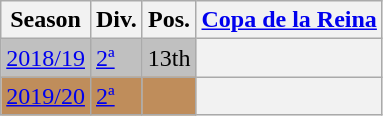<table class="wikitable">
<tr>
<th>Season</th>
<th>Div.</th>
<th>Pos.</th>
<th><a href='#'>Copa de la Reina</a></th>
</tr>
<tr>
<td style="background:silver;"><a href='#'>2018/19</a></td>
<td style="background:silver;"><a href='#'>2ª</a></td>
<td style="background:silver;">13th</td>
<th></th>
</tr>
<tr>
<td style="background:#BF8D5B;"><a href='#'>2019/20</a></td>
<td style="background:#BF8D5B;"><a href='#'>2ª</a></td>
<td style="background:#BF8D5B;"></td>
<th></th>
</tr>
</table>
